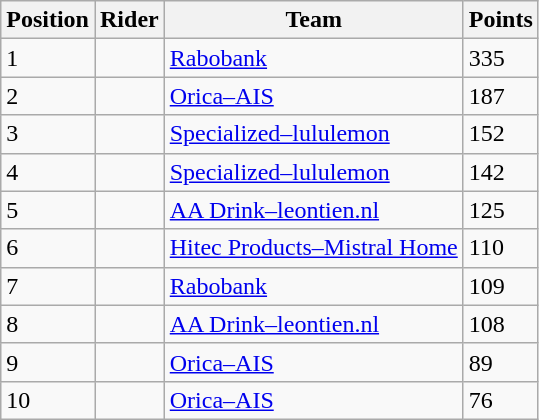<table class="wikitable">
<tr>
<th align=center>Position</th>
<th>Rider</th>
<th>Team</th>
<th>Points</th>
</tr>
<tr>
<td>1</td>
<td></td>
<td><a href='#'>Rabobank</a></td>
<td>335</td>
</tr>
<tr>
<td>2</td>
<td></td>
<td><a href='#'>Orica–AIS</a></td>
<td>187</td>
</tr>
<tr>
<td>3</td>
<td></td>
<td><a href='#'>Specialized–lululemon</a></td>
<td>152</td>
</tr>
<tr>
<td>4</td>
<td></td>
<td><a href='#'>Specialized–lululemon</a></td>
<td>142</td>
</tr>
<tr>
<td>5</td>
<td></td>
<td><a href='#'>AA Drink–leontien.nl</a></td>
<td>125</td>
</tr>
<tr>
<td>6</td>
<td></td>
<td><a href='#'>Hitec Products–Mistral Home</a></td>
<td>110</td>
</tr>
<tr>
<td>7</td>
<td></td>
<td><a href='#'>Rabobank</a></td>
<td>109</td>
</tr>
<tr>
<td>8</td>
<td></td>
<td><a href='#'>AA Drink–leontien.nl</a></td>
<td>108</td>
</tr>
<tr>
<td>9</td>
<td></td>
<td><a href='#'>Orica–AIS</a></td>
<td>89</td>
</tr>
<tr>
<td>10</td>
<td></td>
<td><a href='#'>Orica–AIS</a></td>
<td>76</td>
</tr>
</table>
